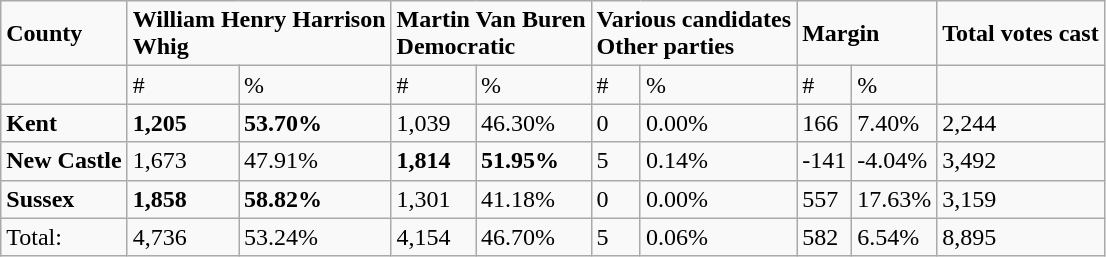<table class="wikitable">
<tr>
<td><strong>County</strong></td>
<td colspan="2" rowspan="1"><strong>William Henry Harrison</strong><br><strong>Whig</strong></td>
<td colspan="2" rowspan="1"><strong>Martin Van Buren</strong><br><strong>Democratic</strong></td>
<td colspan="2" rowspan="1"><strong>Various candidates</strong><br><strong>Other parties</strong></td>
<td colspan="2" rowspan="1"><strong>Margin</strong></td>
<td><strong>Total votes cast</strong></td>
</tr>
<tr>
<td></td>
<td>#</td>
<td>%</td>
<td>#</td>
<td>%</td>
<td>#</td>
<td>%</td>
<td>#</td>
<td>%</td>
<td></td>
</tr>
<tr>
<td><strong>Kent</strong></td>
<td><strong>1,205</strong></td>
<td><strong>53.70%</strong></td>
<td>1,039</td>
<td>46.30%</td>
<td>0</td>
<td>0.00%</td>
<td>166</td>
<td>7.40%</td>
<td>2,244</td>
</tr>
<tr>
<td><strong>New Castle</strong></td>
<td>1,673</td>
<td>47.91%</td>
<td><strong>1,814</strong></td>
<td><strong>51.95%</strong></td>
<td>5</td>
<td>0.14%</td>
<td>-141</td>
<td>-4.04%</td>
<td>3,492</td>
</tr>
<tr>
<td><strong>Sussex</strong></td>
<td><strong>1,858</strong></td>
<td><strong>58.82%</strong></td>
<td>1,301</td>
<td>41.18%</td>
<td>0</td>
<td>0.00%</td>
<td>557</td>
<td>17.63%</td>
<td>3,159</td>
</tr>
<tr>
<td>Total:</td>
<td>4,736</td>
<td>53.24%</td>
<td>4,154</td>
<td>46.70%</td>
<td>5</td>
<td>0.06%</td>
<td>582</td>
<td>6.54%</td>
<td>8,895</td>
</tr>
</table>
